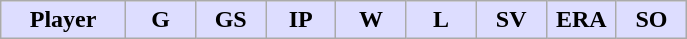<table class="wikitable sortable">
<tr>
<th style="background:#ddf; width:16%;">Player</th>
<th style="background:#ddf; width:9%;">G</th>
<th style="background:#ddf; width:9%;">GS</th>
<th style="background:#ddf; width:9%;">IP</th>
<th style="background:#ddf; width:9%;">W</th>
<th style="background:#ddf; width:9%;">L</th>
<th style="background:#ddf; width:9%;">SV</th>
<th style="background:#ddf; width:9%;">ERA</th>
<th style="background:#ddf; width:9%;">SO</th>
</tr>
</table>
